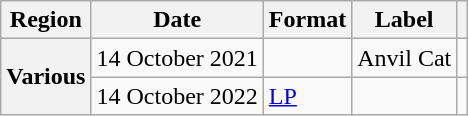<table class="wikitable plainrowheaders">
<tr>
<th scope="col">Region</th>
<th scope="col">Date</th>
<th scope="col">Format</th>
<th scope="col">Label</th>
<th scope="col"></th>
</tr>
<tr>
<th scope="row" rowspan="2">Various</th>
<td>14 October 2021</td>
<td></td>
<td>Anvil Cat</td>
<td align="center"></td>
</tr>
<tr>
<td>14 October 2022</td>
<td><a href='#'>LP</a></td>
<td></td>
<td align="center"></td>
</tr>
</table>
